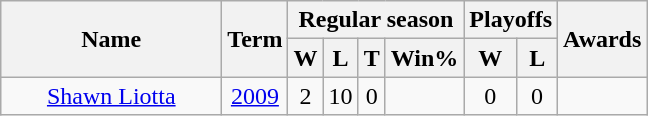<table class="wikitable">
<tr>
<th rowspan="2" style="width:140px;">Name</th>
<th rowspan="2">Term</th>
<th colspan="4">Regular season</th>
<th colspan="2">Playoffs</th>
<th rowspan="2">Awards</th>
</tr>
<tr>
<th>W</th>
<th>L</th>
<th>T</th>
<th>Win%</th>
<th>W</th>
<th>L</th>
</tr>
<tr>
<td style="text-align:center;"><a href='#'>Shawn Liotta</a></td>
<td style="text-align:center;"><a href='#'>2009</a></td>
<td style="text-align:center;">2</td>
<td style="text-align:center;">10</td>
<td style="text-align:center;">0</td>
<td style="text-align:center;"></td>
<td style="text-align:center;">0</td>
<td style="text-align:center;">0</td>
<td style="text-align:center;"></td>
</tr>
</table>
